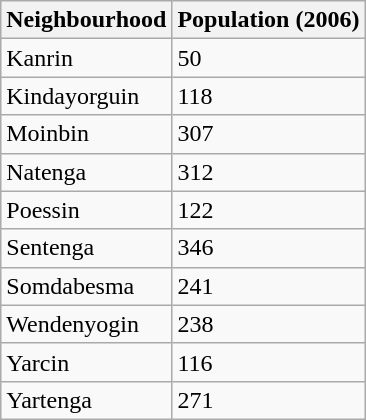<table class="wikitable">
<tr>
<th>Neighbourhood</th>
<th>Population (2006)</th>
</tr>
<tr>
<td>Kanrin</td>
<td>50</td>
</tr>
<tr>
<td>Kindayorguin</td>
<td>118</td>
</tr>
<tr>
<td>Moinbin</td>
<td>307</td>
</tr>
<tr>
<td>Natenga</td>
<td>312</td>
</tr>
<tr>
<td>Poessin</td>
<td>122</td>
</tr>
<tr>
<td>Sentenga</td>
<td>346</td>
</tr>
<tr>
<td>Somdabesma</td>
<td>241</td>
</tr>
<tr>
<td>Wendenyogin</td>
<td>238</td>
</tr>
<tr>
<td>Yarcin</td>
<td>116</td>
</tr>
<tr>
<td>Yartenga</td>
<td>271</td>
</tr>
</table>
